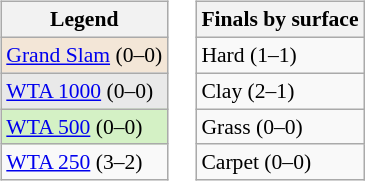<table>
<tr valign=top>
<td><br><table class="wikitable" style="font-size:90%;">
<tr>
<th>Legend</th>
</tr>
<tr style="background:#f3e6d7;">
<td><a href='#'>Grand Slam</a> (0–0)</td>
</tr>
<tr style="background:#e9e9e9;">
<td><a href='#'>WTA 1000</a> (0–0)</td>
</tr>
<tr style="background:#d4f1c5;">
<td><a href='#'>WTA 500</a> (0–0)</td>
</tr>
<tr>
<td><a href='#'>WTA 250</a> (3–2)</td>
</tr>
</table>
</td>
<td><br><table class="wikitable" style="font-size:90%;">
<tr>
<th>Finals by surface</th>
</tr>
<tr>
<td>Hard (1–1)</td>
</tr>
<tr>
<td>Clay (2–1)</td>
</tr>
<tr>
<td>Grass (0–0)</td>
</tr>
<tr>
<td>Carpet (0–0)</td>
</tr>
</table>
</td>
</tr>
</table>
